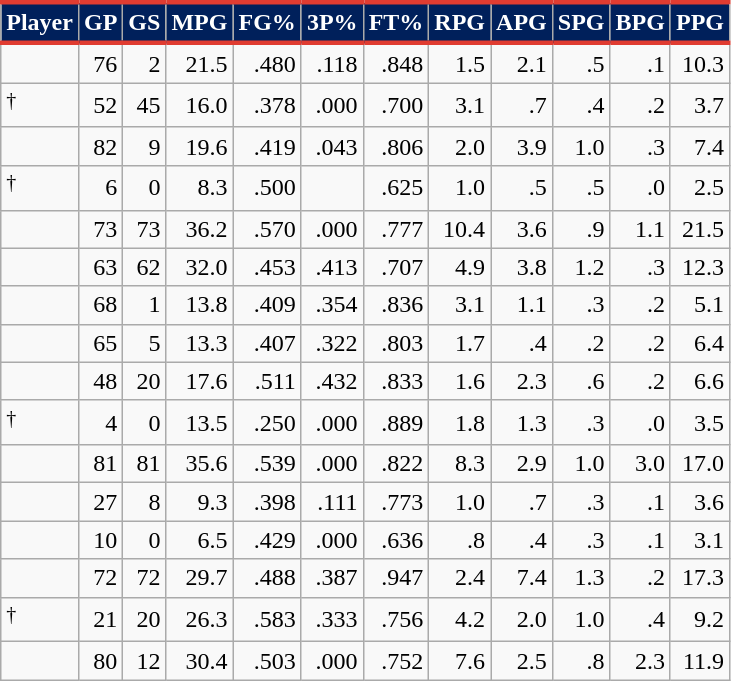<table class="wikitable sortable" style="text-align:right;">
<tr>
<th style="background:#00205B; color:#FFFFFF; border-top:#E03C31 3px solid; border-bottom:#E03C31 3px solid;">Player</th>
<th style="background:#00205B; color:#FFFFFF; border-top:#E03C31 3px solid; border-bottom:#E03C31 3px solid;">GP</th>
<th style="background:#00205B; color:#FFFFFF; border-top:#E03C31 3px solid; border-bottom:#E03C31 3px solid;">GS</th>
<th style="background:#00205B; color:#FFFFFF; border-top:#E03C31 3px solid; border-bottom:#E03C31 3px solid;">MPG</th>
<th style="background:#00205B; color:#FFFFFF; border-top:#E03C31 3px solid; border-bottom:#E03C31 3px solid;">FG%</th>
<th style="background:#00205B; color:#FFFFFF; border-top:#E03C31 3px solid; border-bottom:#E03C31 3px solid;">3P%</th>
<th style="background:#00205B; color:#FFFFFF; border-top:#E03C31 3px solid; border-bottom:#E03C31 3px solid;">FT%</th>
<th style="background:#00205B; color:#FFFFFF; border-top:#E03C31 3px solid; border-bottom:#E03C31 3px solid;">RPG</th>
<th style="background:#00205B; color:#FFFFFF; border-top:#E03C31 3px solid; border-bottom:#E03C31 3px solid;">APG</th>
<th style="background:#00205B; color:#FFFFFF; border-top:#E03C31 3px solid; border-bottom:#E03C31 3px solid;">SPG</th>
<th style="background:#00205B; color:#FFFFFF; border-top:#E03C31 3px solid; border-bottom:#E03C31 3px solid;">BPG</th>
<th style="background:#00205B; color:#FFFFFF; border-top:#E03C31 3px solid; border-bottom:#E03C31 3px solid;">PPG</th>
</tr>
<tr>
<td style="text-align:left;"></td>
<td>76</td>
<td>2</td>
<td>21.5</td>
<td>.480</td>
<td>.118</td>
<td>.848</td>
<td>1.5</td>
<td>2.1</td>
<td>.5</td>
<td>.1</td>
<td>10.3</td>
</tr>
<tr>
<td style="text-align:left;"><sup>†</sup></td>
<td>52</td>
<td>45</td>
<td>16.0</td>
<td>.378</td>
<td>.000</td>
<td>.700</td>
<td>3.1</td>
<td>.7</td>
<td>.4</td>
<td>.2</td>
<td>3.7</td>
</tr>
<tr>
<td style="text-align:left;"></td>
<td>82</td>
<td>9</td>
<td>19.6</td>
<td>.419</td>
<td>.043</td>
<td>.806</td>
<td>2.0</td>
<td>3.9</td>
<td>1.0</td>
<td>.3</td>
<td>7.4</td>
</tr>
<tr>
<td style="text-align:left;"><sup>†</sup></td>
<td>6</td>
<td>0</td>
<td>8.3</td>
<td>.500</td>
<td></td>
<td>.625</td>
<td>1.0</td>
<td>.5</td>
<td>.5</td>
<td>.0</td>
<td>2.5</td>
</tr>
<tr>
<td style="text-align:left;"></td>
<td>73</td>
<td>73</td>
<td>36.2</td>
<td>.570</td>
<td>.000</td>
<td>.777</td>
<td>10.4</td>
<td>3.6</td>
<td>.9</td>
<td>1.1</td>
<td>21.5</td>
</tr>
<tr>
<td style="text-align:left;"></td>
<td>63</td>
<td>62</td>
<td>32.0</td>
<td>.453</td>
<td>.413</td>
<td>.707</td>
<td>4.9</td>
<td>3.8</td>
<td>1.2</td>
<td>.3</td>
<td>12.3</td>
</tr>
<tr>
<td style="text-align:left;"></td>
<td>68</td>
<td>1</td>
<td>13.8</td>
<td>.409</td>
<td>.354</td>
<td>.836</td>
<td>3.1</td>
<td>1.1</td>
<td>.3</td>
<td>.2</td>
<td>5.1</td>
</tr>
<tr>
<td style="text-align:left;"></td>
<td>65</td>
<td>5</td>
<td>13.3</td>
<td>.407</td>
<td>.322</td>
<td>.803</td>
<td>1.7</td>
<td>.4</td>
<td>.2</td>
<td>.2</td>
<td>6.4</td>
</tr>
<tr>
<td style="text-align:left;"></td>
<td>48</td>
<td>20</td>
<td>17.6</td>
<td>.511</td>
<td>.432</td>
<td>.833</td>
<td>1.6</td>
<td>2.3</td>
<td>.6</td>
<td>.2</td>
<td>6.6</td>
</tr>
<tr>
<td style="text-align:left;"><sup>†</sup></td>
<td>4</td>
<td>0</td>
<td>13.5</td>
<td>.250</td>
<td>.000</td>
<td>.889</td>
<td>1.8</td>
<td>1.3</td>
<td>.3</td>
<td>.0</td>
<td>3.5</td>
</tr>
<tr>
<td style="text-align:left;"></td>
<td>81</td>
<td>81</td>
<td>35.6</td>
<td>.539</td>
<td>.000</td>
<td>.822</td>
<td>8.3</td>
<td>2.9</td>
<td>1.0</td>
<td>3.0</td>
<td>17.0</td>
</tr>
<tr>
<td style="text-align:left;"></td>
<td>27</td>
<td>8</td>
<td>9.3</td>
<td>.398</td>
<td>.111</td>
<td>.773</td>
<td>1.0</td>
<td>.7</td>
<td>.3</td>
<td>.1</td>
<td>3.6</td>
</tr>
<tr>
<td style="text-align:left;"></td>
<td>10</td>
<td>0</td>
<td>6.5</td>
<td>.429</td>
<td>.000</td>
<td>.636</td>
<td>.8</td>
<td>.4</td>
<td>.3</td>
<td>.1</td>
<td>3.1</td>
</tr>
<tr>
<td style="text-align:left;"></td>
<td>72</td>
<td>72</td>
<td>29.7</td>
<td>.488</td>
<td>.387</td>
<td>.947</td>
<td>2.4</td>
<td>7.4</td>
<td>1.3</td>
<td>.2</td>
<td>17.3</td>
</tr>
<tr>
<td style="text-align:left;"><sup>†</sup></td>
<td>21</td>
<td>20</td>
<td>26.3</td>
<td>.583</td>
<td>.333</td>
<td>.756</td>
<td>4.2</td>
<td>2.0</td>
<td>1.0</td>
<td>.4</td>
<td>9.2</td>
</tr>
<tr>
<td style="text-align:left;"></td>
<td>80</td>
<td>12</td>
<td>30.4</td>
<td>.503</td>
<td>.000</td>
<td>.752</td>
<td>7.6</td>
<td>2.5</td>
<td>.8</td>
<td>2.3</td>
<td>11.9</td>
</tr>
</table>
